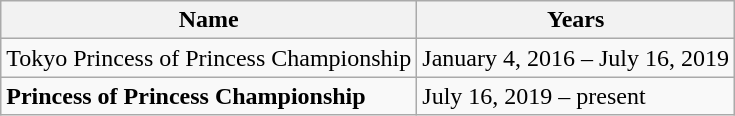<table class="wikitable">
<tr>
<th>Name</th>
<th>Years</th>
</tr>
<tr>
<td>Tokyo Princess of Princess Championship</td>
<td>January 4, 2016 – July 16, 2019</td>
</tr>
<tr>
<td><strong>Princess of Princess Championship</strong></td>
<td>July 16, 2019 – present</td>
</tr>
</table>
